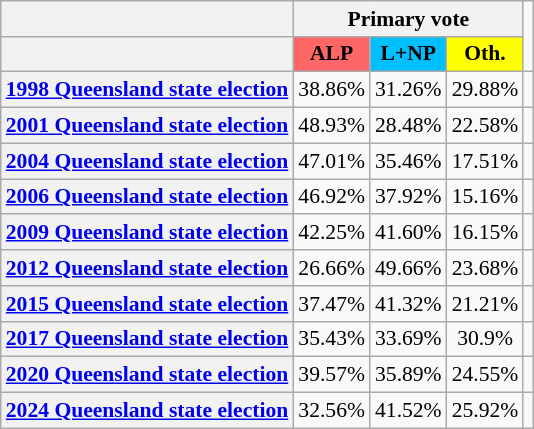<table class="wikitable sortable mw-collapsible toccolours" align="left" cellpadding="4" cellspacing="0" style="margin-right: .5em; margin-top: .4em;font-size: 90%;">
<tr>
<th style="background:#; text-align:center;"></th>
<th colspan="3" style="background:#; text-align:center;">Primary vote</th>
</tr>
<tr>
<th style="background:#; text-align:center;"></th>
<th style="background:#f66; text-align:center;">ALP</th>
<th style="background:#00bfff; text-align:center;">L+NP</th>
<th style="background:#ff0; text-align:center;">Oth.</th>
</tr>
<tr>
<th style="text-align:center;" bgcolor=""><a href='#'>1998 Queensland state election</a></th>
<td style="text-align:center;" bgcolor="">38.86%</td>
<td style="text-align:center;" bgcolor="">31.26%</td>
<td style="text-align:center;" bgcolor="">29.88%</td>
<td></td>
</tr>
<tr>
<th style="text-align:center;" bgcolor=""><a href='#'>2001 Queensland state election</a></th>
<td style="text-align:center;" bgcolor="">48.93%</td>
<td style="text-align:center;" bgcolor="">28.48%</td>
<td style="text-align:center;" bgcolor="">22.58%</td>
<td></td>
</tr>
<tr>
<th style="text-align:center;" bgcolor=""><a href='#'>2004 Queensland state election</a></th>
<td style="text-align:center;" bgcolor="">47.01%</td>
<td style="text-align:center;" bgcolor="">35.46%</td>
<td style="text-align:center;" bgcolor="">17.51%</td>
<td></td>
</tr>
<tr>
<th style="text-align:center;" bgcolor=""><a href='#'>2006 Queensland state election</a></th>
<td style="text-align:center;" bgcolor="">46.92%</td>
<td style="text-align:center;" bgcolor="">37.92%</td>
<td style="text-align:center;" bgcolor="">15.16%</td>
<td></td>
</tr>
<tr>
<th style="text-align:center;" bgcolor=""><a href='#'>2009 Queensland state election</a></th>
<td style="text-align:center;" bgcolor="">42.25%</td>
<td style="text-align:center;" bgcolor="">41.60%</td>
<td style="text-align:center;" bgcolor="">16.15%</td>
<td></td>
</tr>
<tr>
<th style="text-align:center;" bgcolor=""><a href='#'>2012 Queensland state election</a></th>
<td style="text-align:center;" bgcolor="">26.66%</td>
<td style="text-align:center;" bgcolor="">49.66%</td>
<td style="text-align:center;" bgcolor="">23.68%</td>
<td></td>
</tr>
<tr>
<th style="text-align:center;" bgcolor=""><a href='#'>2015 Queensland state election</a></th>
<td style="text-align:center;" bgcolor="">37.47%</td>
<td style="text-align:center;" bgcolor="">41.32%</td>
<td style="text-align:center;" bgcolor="">21.21%</td>
<td></td>
</tr>
<tr>
<th style="text-align:center;" bgcolor=""><a href='#'>2017 Queensland state election</a></th>
<td style="text-align:center;" bgcolor="">35.43%</td>
<td style="text-align:center;" bgcolor="">33.69%</td>
<td style="text-align:center;" bgcolor="">30.9%</td>
<td></td>
</tr>
<tr>
<th style="text-align:center;" bgcolor=""><a href='#'>2020 Queensland state election</a></th>
<td style="text-align:center;" bgcolor="">39.57%</td>
<td style="text-align:center;" bgcolor="">35.89%</td>
<td style="text-align:center;" bgcolor="">24.55%</td>
<td></td>
</tr>
<tr>
<th style="text-align:center;" bgcolor=""><a href='#'>2024 Queensland state election</a></th>
<td style="text-align:center;" bgcolor="">32.56%</td>
<td style="text-align:center;" bgcolor="">41.52%</td>
<td style="text-align:center;" bgcolor="">25.92%</td>
<td></td>
</tr>
</table>
